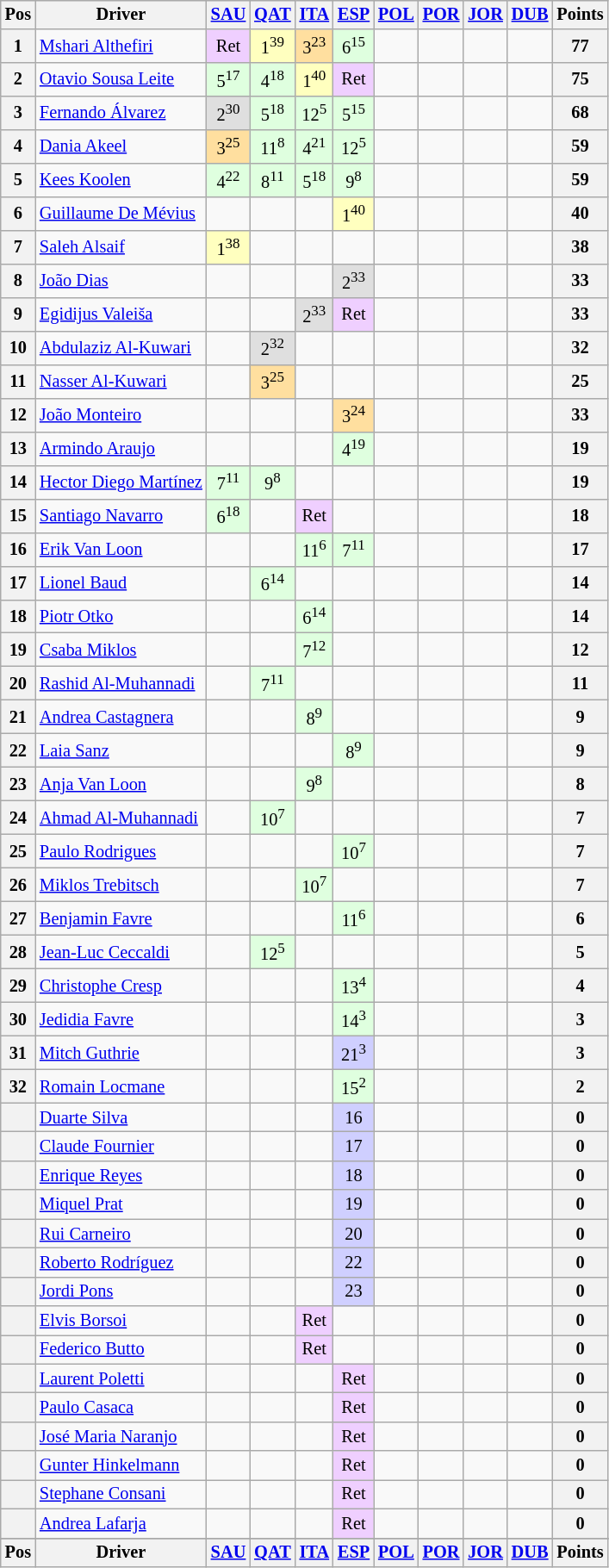<table class="wikitable" style="font-size: 85%; text-align: center; display: inline-table;">
<tr valign="top">
<th valign="middle">Pos</th>
<th valign="middle">Driver</th>
<th><a href='#'>SAU</a><br></th>
<th><a href='#'>QAT</a><br></th>
<th><a href='#'>ITA</a><br></th>
<th><a href='#'>ESP</a><br></th>
<th><a href='#'>POL</a><br></th>
<th><a href='#'>POR</a><br></th>
<th><a href='#'>JOR</a><br></th>
<th><a href='#'>DUB</a><br></th>
<th valign="middle">Points</th>
</tr>
<tr>
<th>1</th>
<td align=left> <a href='#'>Mshari Althefiri</a></td>
<td style="background:#efcfff;">Ret</td>
<td style="background:#ffffbf;">1<sup>39</sup></td>
<td style="background:#ffdf9f;">3<sup>23</sup></td>
<td style="background:#dfffdf;">6<sup>15</sup></td>
<td></td>
<td></td>
<td></td>
<td></td>
<th>77</th>
</tr>
<tr>
<th>2</th>
<td align=left> <a href='#'>Otavio Sousa Leite</a></td>
<td style="background:#dfffdf;">5<sup>17</sup></td>
<td style="background:#dfffdf;">4<sup>18</sup></td>
<td style="background:#ffffbf;">1<sup>40</sup></td>
<td style="background:#efcfff;">Ret</td>
<td></td>
<td></td>
<td></td>
<td></td>
<th>75</th>
</tr>
<tr>
<th>3</th>
<td align=left> <a href='#'>Fernando Álvarez</a></td>
<td style="background:#dfdfdf;">2<sup>30</sup></td>
<td style="background:#dfffdf;">5<sup>18</sup></td>
<td style="background:#dfffdf;">12<sup>5</sup></td>
<td style="background:#dfffdf;">5<sup>15</sup></td>
<td></td>
<td></td>
<td></td>
<td></td>
<th>68</th>
</tr>
<tr>
<th>4</th>
<td align=left> <a href='#'>Dania Akeel</a></td>
<td style="background:#ffdf9f;">3<sup>25</sup></td>
<td style="background:#dfffdf;">11<sup>8</sup></td>
<td style="background:#dfffdf;">4<sup>21</sup></td>
<td style="background:#dfffdf;">12<sup>5</sup></td>
<td></td>
<td></td>
<td></td>
<td></td>
<th>59</th>
</tr>
<tr>
<th>5</th>
<td align=left> <a href='#'>Kees Koolen</a></td>
<td style="background:#dfffdf;">4<sup>22</sup></td>
<td style="background:#dfffdf;">8<sup>11</sup></td>
<td style="background:#dfffdf;">5<sup>18</sup></td>
<td style="background:#dfffdf;">9<sup>8</sup></td>
<td></td>
<td></td>
<td></td>
<td></td>
<th>59</th>
</tr>
<tr>
<th>6</th>
<td align=left> <a href='#'>Guillaume De Mévius</a></td>
<td></td>
<td></td>
<td></td>
<td style="background:#ffffbf;">1<sup>40</sup></td>
<td></td>
<td></td>
<td></td>
<td></td>
<th>40</th>
</tr>
<tr>
<th>7</th>
<td align=left> <a href='#'>Saleh Alsaif</a></td>
<td style="background:#ffffbf;">1<sup>38</sup></td>
<td></td>
<td></td>
<td></td>
<td></td>
<td></td>
<td></td>
<td></td>
<th>38</th>
</tr>
<tr>
<th>8</th>
<td align=left> <a href='#'>João Dias</a></td>
<td></td>
<td></td>
<td></td>
<td style="background:#dfdfdf;">2<sup>33</sup></td>
<td></td>
<td></td>
<td></td>
<td></td>
<th>33</th>
</tr>
<tr>
<th>9</th>
<td align=left> <a href='#'>Egidijus Valeiša</a></td>
<td></td>
<td></td>
<td style="background:#dfdfdf;">2<sup>33</sup></td>
<td style="background:#efcfff;">Ret</td>
<td></td>
<td></td>
<td></td>
<td></td>
<th>33</th>
</tr>
<tr>
<th>10</th>
<td align=left> <a href='#'>Abdulaziz Al-Kuwari</a></td>
<td></td>
<td style="background:#dfdfdf;">2<sup>32</sup></td>
<td></td>
<td></td>
<td></td>
<td></td>
<td></td>
<td></td>
<th>32</th>
</tr>
<tr>
<th>11</th>
<td align=left> <a href='#'>Nasser Al-Kuwari</a></td>
<td></td>
<td style="background:#ffdf9f;">3<sup>25</sup></td>
<td></td>
<td></td>
<td></td>
<td></td>
<td></td>
<td></td>
<th>25</th>
</tr>
<tr>
<th>12</th>
<td align=left> <a href='#'>João Monteiro</a></td>
<td></td>
<td></td>
<td></td>
<td style="background:#ffdf9f;">3<sup>24</sup></td>
<td></td>
<td></td>
<td></td>
<td></td>
<th>33</th>
</tr>
<tr>
<th>13</th>
<td align=left> <a href='#'>Armindo Araujo</a></td>
<td></td>
<td></td>
<td></td>
<td style="background:#dfffdf;">4<sup>19</sup></td>
<td></td>
<td></td>
<td></td>
<td></td>
<th>19</th>
</tr>
<tr>
<th>14</th>
<td align=left> <a href='#'>Hector Diego Martínez</a></td>
<td style="background:#dfffdf;">7<sup>11</sup></td>
<td style="background:#dfffdf;">9<sup>8</sup></td>
<td></td>
<td></td>
<td></td>
<td></td>
<td></td>
<td></td>
<th>19</th>
</tr>
<tr>
<th>15</th>
<td align=left> <a href='#'>Santiago Navarro</a></td>
<td style="background:#dfffdf;">6<sup>18</sup></td>
<td></td>
<td style="background:#efcfff;">Ret</td>
<td></td>
<td></td>
<td></td>
<td></td>
<td></td>
<th>18</th>
</tr>
<tr>
<th>16</th>
<td align=left> <a href='#'>Erik Van Loon</a></td>
<td></td>
<td></td>
<td style="background:#dfffdf;">11<sup>6</sup></td>
<td style="background:#dfffdf;">7<sup>11</sup></td>
<td></td>
<td></td>
<td></td>
<td></td>
<th>17</th>
</tr>
<tr>
<th>17</th>
<td align=left> <a href='#'>Lionel Baud</a></td>
<td></td>
<td style="background:#dfffdf;">6<sup>14</sup></td>
<td></td>
<td></td>
<td></td>
<td></td>
<td></td>
<td></td>
<th>14</th>
</tr>
<tr>
<th>18</th>
<td align=left> <a href='#'>Piotr Otko</a></td>
<td></td>
<td></td>
<td style="background:#dfffdf;">6<sup>14</sup></td>
<td></td>
<td></td>
<td></td>
<td></td>
<td></td>
<th>14</th>
</tr>
<tr>
<th>19</th>
<td align=left> <a href='#'>Csaba Miklos</a></td>
<td></td>
<td></td>
<td style="background:#dfffdf;">7<sup>12</sup></td>
<td></td>
<td></td>
<td></td>
<td></td>
<td></td>
<th>12</th>
</tr>
<tr>
<th>20</th>
<td align=left> <a href='#'>Rashid Al-Muhannadi</a></td>
<td></td>
<td style="background:#dfffdf;">7<sup>11</sup></td>
<td></td>
<td></td>
<td></td>
<td></td>
<td></td>
<td></td>
<th>11</th>
</tr>
<tr>
<th>21</th>
<td align=left> <a href='#'>Andrea Castagnera</a></td>
<td></td>
<td></td>
<td style="background:#dfffdf;">8<sup>9</sup></td>
<td></td>
<td></td>
<td></td>
<td></td>
<td></td>
<th>9</th>
</tr>
<tr>
<th>22</th>
<td align=left> <a href='#'>Laia Sanz</a></td>
<td></td>
<td></td>
<td></td>
<td style="background:#dfffdf;">8<sup>9</sup></td>
<td></td>
<td></td>
<td></td>
<td></td>
<th>9</th>
</tr>
<tr>
<th>23</th>
<td align=left> <a href='#'>Anja Van Loon</a></td>
<td></td>
<td></td>
<td style="background:#dfffdf;">9<sup>8</sup></td>
<td></td>
<td></td>
<td></td>
<td></td>
<td></td>
<th>8</th>
</tr>
<tr>
<th>24</th>
<td align=left> <a href='#'>Ahmad Al-Muhannadi</a></td>
<td></td>
<td style="background:#dfffdf;">10<sup>7</sup></td>
<td></td>
<td></td>
<td></td>
<td></td>
<td></td>
<td></td>
<th>7</th>
</tr>
<tr>
<th>25</th>
<td align=left> <a href='#'>Paulo Rodrigues</a></td>
<td></td>
<td></td>
<td></td>
<td style="background:#dfffdf;">10<sup>7</sup></td>
<td></td>
<td></td>
<td></td>
<td></td>
<th>7</th>
</tr>
<tr>
<th>26</th>
<td align=left> <a href='#'>Miklos Trebitsch</a></td>
<td></td>
<td></td>
<td style="background:#dfffdf;">10<sup>7</sup></td>
<td></td>
<td></td>
<td></td>
<td></td>
<td></td>
<th>7</th>
</tr>
<tr>
<th>27</th>
<td align=left> <a href='#'>Benjamin Favre</a></td>
<td></td>
<td></td>
<td></td>
<td style="background:#dfffdf;">11<sup>6</sup></td>
<td></td>
<td></td>
<td></td>
<td></td>
<th>6</th>
</tr>
<tr>
<th>28</th>
<td align=left> <a href='#'>Jean-Luc Ceccaldi</a></td>
<td></td>
<td style="background:#dfffdf;">12<sup>5</sup></td>
<td></td>
<td></td>
<td></td>
<td></td>
<td></td>
<td></td>
<th>5</th>
</tr>
<tr>
<th>29</th>
<td align=left> <a href='#'>Christophe Cresp</a></td>
<td></td>
<td></td>
<td></td>
<td style="background:#dfffdf;">13<sup>4</sup></td>
<td></td>
<td></td>
<td></td>
<td></td>
<th>4</th>
</tr>
<tr>
<th>30</th>
<td align=left> <a href='#'>Jedidia Favre</a></td>
<td></td>
<td></td>
<td></td>
<td style="background:#dfffdf;">14<sup>3</sup></td>
<td></td>
<td></td>
<td></td>
<td></td>
<th>3</th>
</tr>
<tr>
<th>31</th>
<td align=left> <a href='#'>Mitch Guthrie</a></td>
<td></td>
<td></td>
<td></td>
<td style="background:#cfcfff;">21<sup>3</sup></td>
<td></td>
<td></td>
<td></td>
<td></td>
<th>3</th>
</tr>
<tr>
<th>32</th>
<td align=left> <a href='#'>Romain Locmane</a></td>
<td></td>
<td></td>
<td></td>
<td style="background:#dfffdf;">15<sup>2</sup></td>
<td></td>
<td></td>
<td></td>
<td></td>
<th>2</th>
</tr>
<tr>
<th></th>
<td align=left> <a href='#'>Duarte Silva</a></td>
<td></td>
<td></td>
<td></td>
<td style="background:#cfcfff;">16</td>
<td></td>
<td></td>
<td></td>
<td></td>
<th>0</th>
</tr>
<tr>
<th></th>
<td align=left> <a href='#'>Claude Fournier</a></td>
<td></td>
<td></td>
<td></td>
<td style="background:#cfcfff;">17</td>
<td></td>
<td></td>
<td></td>
<td></td>
<th>0</th>
</tr>
<tr>
<th></th>
<td align=left> <a href='#'>Enrique Reyes</a></td>
<td></td>
<td></td>
<td></td>
<td style="background:#cfcfff;">18</td>
<td></td>
<td></td>
<td></td>
<td></td>
<th>0</th>
</tr>
<tr>
<th></th>
<td align=left> <a href='#'>Miquel Prat</a></td>
<td></td>
<td></td>
<td></td>
<td style="background:#cfcfff;">19</td>
<td></td>
<td></td>
<td></td>
<td></td>
<th>0</th>
</tr>
<tr>
<th></th>
<td align=left> <a href='#'>Rui Carneiro</a></td>
<td></td>
<td></td>
<td></td>
<td style="background:#cfcfff;">20</td>
<td></td>
<td></td>
<td></td>
<td></td>
<th>0</th>
</tr>
<tr>
<th></th>
<td align=left> <a href='#'>Roberto Rodríguez</a></td>
<td></td>
<td></td>
<td></td>
<td style="background:#cfcfff;">22</td>
<td></td>
<td></td>
<td></td>
<td></td>
<th>0</th>
</tr>
<tr>
<th></th>
<td align=left> <a href='#'>Jordi Pons</a></td>
<td></td>
<td></td>
<td></td>
<td style="background:#cfcfff;">23</td>
<td></td>
<td></td>
<td></td>
<td></td>
<th>0</th>
</tr>
<tr>
<th></th>
<td align=left> <a href='#'>Elvis Borsoi</a></td>
<td></td>
<td></td>
<td style="background:#efcfff;">Ret</td>
<td></td>
<td></td>
<td></td>
<td></td>
<td></td>
<th>0</th>
</tr>
<tr>
<th></th>
<td align=left> <a href='#'>Federico Butto</a></td>
<td></td>
<td></td>
<td style="background:#efcfff;">Ret</td>
<td></td>
<td></td>
<td></td>
<td></td>
<td></td>
<th>0</th>
</tr>
<tr>
<th></th>
<td align=left> <a href='#'>Laurent Poletti</a></td>
<td></td>
<td></td>
<td></td>
<td style="background:#efcfff;">Ret</td>
<td></td>
<td></td>
<td></td>
<td></td>
<th>0</th>
</tr>
<tr>
<th></th>
<td align=left> <a href='#'>Paulo Casaca</a></td>
<td></td>
<td></td>
<td></td>
<td style="background:#efcfff;">Ret</td>
<td></td>
<td></td>
<td></td>
<td></td>
<th>0</th>
</tr>
<tr>
<th></th>
<td align=left> <a href='#'>José Maria Naranjo</a></td>
<td></td>
<td></td>
<td></td>
<td style="background:#efcfff;">Ret</td>
<td></td>
<td></td>
<td></td>
<td></td>
<th>0</th>
</tr>
<tr>
<th></th>
<td align=left> <a href='#'>Gunter Hinkelmann</a></td>
<td></td>
<td></td>
<td></td>
<td style="background:#efcfff;">Ret</td>
<td></td>
<td></td>
<td></td>
<td></td>
<th>0</th>
</tr>
<tr>
<th></th>
<td align=left> <a href='#'>Stephane Consani</a></td>
<td></td>
<td></td>
<td></td>
<td style="background:#efcfff;">Ret</td>
<td></td>
<td></td>
<td></td>
<td></td>
<th>0</th>
</tr>
<tr>
<th></th>
<td align=left> <a href='#'>Andrea Lafarja</a></td>
<td></td>
<td></td>
<td></td>
<td style="background:#efcfff;">Ret</td>
<td></td>
<td></td>
<td></td>
<td></td>
<th>0</th>
</tr>
<tr>
</tr>
<tr valign="top">
<th valign="middle">Pos</th>
<th valign="middle">Driver</th>
<th><a href='#'>SAU</a><br></th>
<th><a href='#'>QAT</a><br></th>
<th><a href='#'>ITA</a><br></th>
<th><a href='#'>ESP</a><br></th>
<th><a href='#'>POL</a><br></th>
<th><a href='#'>POR</a><br></th>
<th><a href='#'>JOR</a><br></th>
<th><a href='#'>DUB</a><br></th>
<th valign="middle">Points</th>
</tr>
</table>
